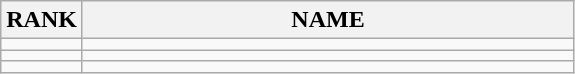<table class="wikitable">
<tr>
<th>RANK</th>
<th style="width: 20em">NAME</th>
</tr>
<tr>
<td align="center"></td>
<td></td>
</tr>
<tr>
<td align="center"></td>
<td></td>
</tr>
<tr>
<td align="center"></td>
<td></td>
</tr>
</table>
